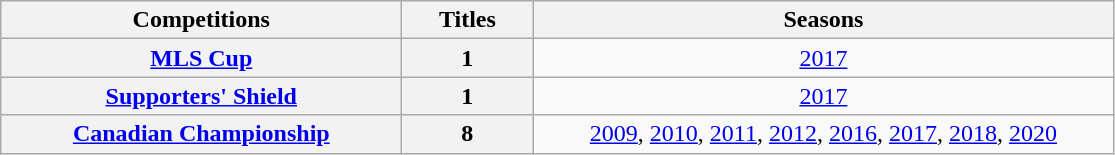<table class="wikitable">
<tr>
<th style="width:260px">Competitions</th>
<th style="width:80px">Titles</th>
<th style="width:380px">Seasons</th>
</tr>
<tr>
<th style="text-align:center"><a href='#'>MLS Cup</a></th>
<th>1</th>
<td style="text-align:center"><a href='#'>2017</a></td>
</tr>
<tr>
<th style="text-align:center"><a href='#'>Supporters' Shield</a></th>
<th>1</th>
<td style="text-align:center"><a href='#'>2017</a></td>
</tr>
<tr>
<th style="text-align:center"><a href='#'>Canadian Championship</a></th>
<th>8</th>
<td style="text-align:center"><a href='#'>2009</a>, <a href='#'>2010</a>, <a href='#'>2011</a>, <a href='#'>2012</a>, <a href='#'>2016</a>, <a href='#'>2017</a>, <a href='#'>2018</a>, <a href='#'>2020</a></td>
</tr>
</table>
